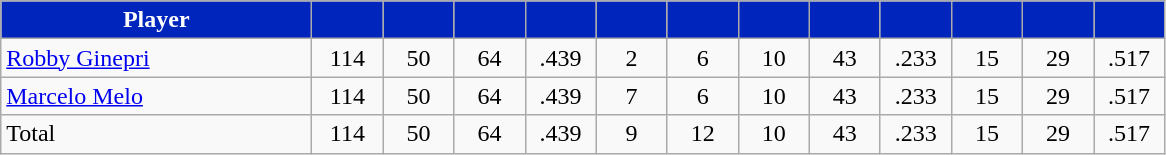<table class="wikitable" style="text-align:center">
<tr>
<th style="background:#0025BD; color:white" width="200px">Player</th>
<th style="background:#0025BD; color:white" width="40px"></th>
<th style="background:#0025BD; color:white" width="40px"></th>
<th style="background:#0025BD; color:white" width="40px"></th>
<th style="background:#0025BD; color:white" width="40px"></th>
<th style="background:#0025BD; color:white" width="40px"></th>
<th style="background:#0025BD; color:white" width="40px"></th>
<th style="background:#0025BD; color:white" width="40px"></th>
<th style="background:#0025BD; color:white" width="40px"></th>
<th style="background:#0025BD; color:white" width="40px"></th>
<th style="background:#0025BD; color:white" width="40px"></th>
<th style="background:#0025BD; color:white" width="40px"></th>
<th style="background:#0025BD; color:white" width="40px"></th>
</tr>
<tr>
<td style="text-align:left"><a href='#'>Robby Ginepri</a></td>
<td>114</td>
<td>50</td>
<td>64</td>
<td>.439</td>
<td>2</td>
<td>6</td>
<td>10</td>
<td>43</td>
<td>.233</td>
<td>15</td>
<td>29</td>
<td>.517</td>
</tr>
<tr>
<td style="text-align:left"><a href='#'>Marcelo Melo</a></td>
<td>114</td>
<td>50</td>
<td>64</td>
<td>.439</td>
<td>7</td>
<td>6</td>
<td>10</td>
<td>43</td>
<td>.233</td>
<td>15</td>
<td>29</td>
<td>.517</td>
</tr>
<tr>
<td style="text-align:left">Total</td>
<td>114</td>
<td>50</td>
<td>64</td>
<td>.439</td>
<td>9</td>
<td>12</td>
<td>10</td>
<td>43</td>
<td>.233</td>
<td>15</td>
<td>29</td>
<td>.517</td>
</tr>
</table>
